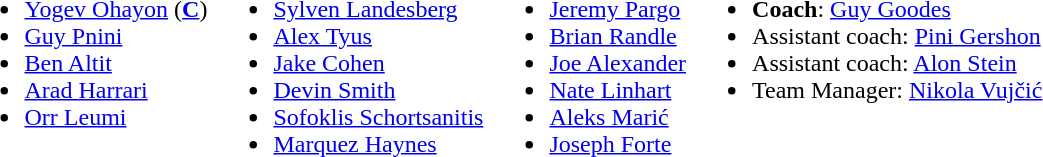<table>
<tr valign="top">
<td><br><ul><li> <a href='#'>Yogev Ohayon</a> (<strong><a href='#'>C</a></strong>)</li><li> <a href='#'>Guy Pnini</a></li><li> <a href='#'>Ben Altit</a></li><li> <a href='#'>Arad Harrari</a></li><li> <a href='#'>Orr Leumi</a></li></ul></td>
<td><br><ul><li>  <a href='#'>Sylven Landesberg</a></li><li>  <a href='#'>Alex Tyus</a></li><li>  <a href='#'>Jake Cohen</a></li><li> <a href='#'>Devin Smith</a></li><li> <a href='#'>Sofoklis Schortsanitis</a></li><li> <a href='#'>Marquez Haynes</a></li></ul></td>
<td><br><ul><li> <a href='#'>Jeremy Pargo</a></li><li> <a href='#'>Brian Randle</a></li><li>  <a href='#'>Joe Alexander</a></li><li> <a href='#'>Nate Linhart</a></li><li>  <a href='#'>Aleks Marić</a></li><li> <a href='#'>Joseph Forte</a></li></ul></td>
<td><br><ul><li><strong>Coach</strong>:  <a href='#'>Guy Goodes</a></li><li>Assistant coach:  <a href='#'>Pini Gershon</a></li><li>Assistant coach:  <a href='#'>Alon Stein</a></li><li>Team Manager:  <a href='#'>Nikola Vujčić</a></li></ul></td>
</tr>
</table>
